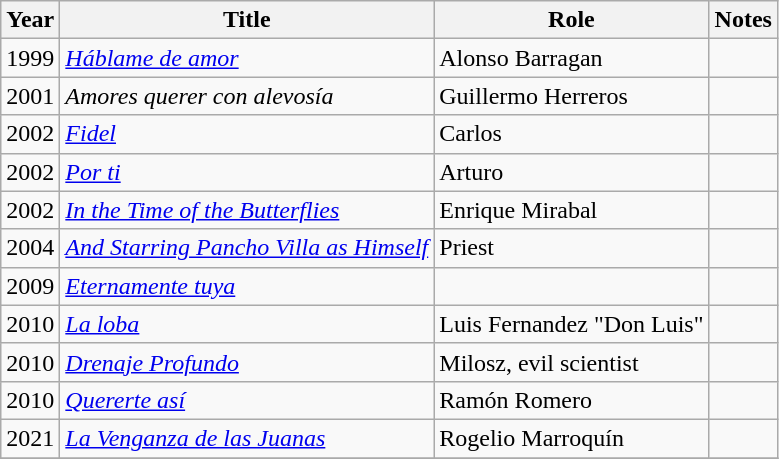<table class="wikitable sortable">
<tr>
<th>Year</th>
<th>Title</th>
<th>Role</th>
<th>Notes</th>
</tr>
<tr>
<td>1999</td>
<td><em><a href='#'>Háblame de amor</a></em></td>
<td>Alonso Barragan</td>
<td></td>
</tr>
<tr>
<td>2001</td>
<td><em>Amores querer con alevosía</em></td>
<td>Guillermo Herreros</td>
<td></td>
</tr>
<tr>
<td>2002</td>
<td><em><a href='#'>Fidel</a></em></td>
<td>Carlos</td>
<td></td>
</tr>
<tr>
<td>2002</td>
<td><em><a href='#'>Por ti</a></em></td>
<td>Arturo</td>
</tr>
<tr>
<td>2002</td>
<td><em><a href='#'>In the Time of the Butterflies</a></em></td>
<td>Enrique Mirabal</td>
<td></td>
</tr>
<tr>
<td>2004</td>
<td><em><a href='#'>And Starring Pancho Villa as Himself</a></em></td>
<td>Priest</td>
<td></td>
</tr>
<tr>
<td>2009</td>
<td><em><a href='#'>Eternamente tuya</a></em></td>
<td></td>
<td></td>
</tr>
<tr>
<td>2010</td>
<td><em><a href='#'>La loba</a></em></td>
<td>Luis Fernandez "Don Luis"</td>
<td></td>
</tr>
<tr>
<td>2010</td>
<td><em><a href='#'>Drenaje Profundo</a></em></td>
<td>Milosz, evil scientist</td>
<td></td>
</tr>
<tr>
<td>2010</td>
<td><em><a href='#'>Quererte así</a></em></td>
<td>Ramón Romero</td>
<td></td>
</tr>
<tr>
<td>2021</td>
<td><em><a href='#'>La Venganza de las Juanas</a></em></td>
<td>Rogelio Marroquín</td>
<td></td>
</tr>
<tr>
</tr>
</table>
